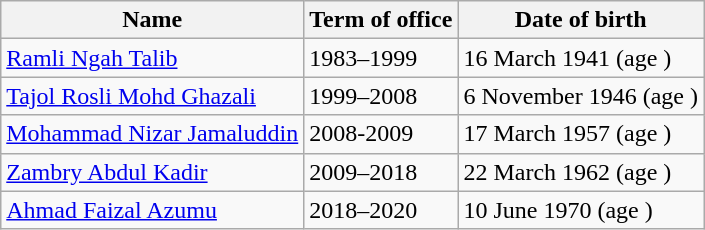<table class=wikitable>
<tr>
<th>Name</th>
<th>Term of office</th>
<th>Date of birth</th>
</tr>
<tr>
<td><a href='#'>Ramli Ngah Talib</a></td>
<td>1983–1999</td>
<td>16 March 1941 (age )</td>
</tr>
<tr>
<td><a href='#'>Tajol Rosli Mohd Ghazali</a></td>
<td>1999–2008</td>
<td>6 November 1946 (age )</td>
</tr>
<tr>
<td><a href='#'>Mohammad Nizar Jamaluddin</a></td>
<td>2008-2009</td>
<td>17 March 1957 (age )</td>
</tr>
<tr>
<td><a href='#'>Zambry Abdul Kadir</a></td>
<td>2009–2018</td>
<td>22 March 1962 (age )</td>
</tr>
<tr>
<td><a href='#'>Ahmad Faizal Azumu</a></td>
<td>2018–2020</td>
<td>10 June 1970 (age )</td>
</tr>
</table>
